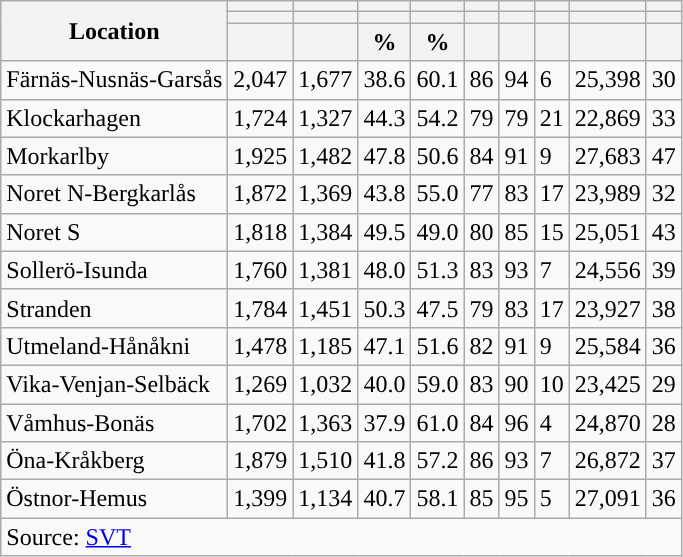<table role="presentation" class="wikitable sortable mw-collapsible">
<tr>
<th rowspan="3">Location</th>
<th></th>
<th></th>
<th></th>
<th></th>
<th></th>
<th></th>
<th></th>
<th></th>
<th></th>
</tr>
<tr>
<th></th>
<th></th>
<th style="background:"></th>
<th style="background:"></th>
<th></th>
<th></th>
<th></th>
<th></th>
<th></th>
</tr>
<tr>
<th data-sort-type="number"></th>
<th data-sort-type="number"></th>
<th data-sort-type="number">%</th>
<th data-sort-type="number">%</th>
<th data-sort-type="number"></th>
<th data-sort-type="number"></th>
<th data-sort-type="number"></th>
<th data-sort-type="number"></th>
<th data-sort-type="number"></th>
</tr>
<tr>
<td align="left">Färnäs-Nusnäs-Garsås</td>
<td>2,047</td>
<td>1,677</td>
<td>38.6</td>
<td>60.1</td>
<td>86</td>
<td>94</td>
<td>6</td>
<td>25,398</td>
<td>30</td>
</tr>
<tr>
<td align="left">Klockarhagen</td>
<td>1,724</td>
<td>1,327</td>
<td>44.3</td>
<td>54.2</td>
<td>79</td>
<td>79</td>
<td>21</td>
<td>22,869</td>
<td>33</td>
</tr>
<tr>
<td align="left">Morkarlby</td>
<td>1,925</td>
<td>1,482</td>
<td>47.8</td>
<td>50.6</td>
<td>84</td>
<td>91</td>
<td>9</td>
<td>27,683</td>
<td>47</td>
</tr>
<tr>
<td align="left">Noret N-Bergkarlås</td>
<td>1,872</td>
<td>1,369</td>
<td>43.8</td>
<td>55.0</td>
<td>77</td>
<td>83</td>
<td>17</td>
<td>23,989</td>
<td>32</td>
</tr>
<tr>
<td align="left">Noret S</td>
<td>1,818</td>
<td>1,384</td>
<td>49.5</td>
<td>49.0</td>
<td>80</td>
<td>85</td>
<td>15</td>
<td>25,051</td>
<td>43</td>
</tr>
<tr>
<td align="left">Sollerö-Isunda</td>
<td>1,760</td>
<td>1,381</td>
<td>48.0</td>
<td>51.3</td>
<td>83</td>
<td>93</td>
<td>7</td>
<td>24,556</td>
<td>39</td>
</tr>
<tr>
<td align="left">Stranden</td>
<td>1,784</td>
<td>1,451</td>
<td>50.3</td>
<td>47.5</td>
<td>79</td>
<td>83</td>
<td>17</td>
<td>23,927</td>
<td>38</td>
</tr>
<tr>
<td align="left">Utmeland-Hånåkni</td>
<td>1,478</td>
<td>1,185</td>
<td>47.1</td>
<td>51.6</td>
<td>82</td>
<td>91</td>
<td>9</td>
<td>25,584</td>
<td>36</td>
</tr>
<tr>
<td align="left">Vika-Venjan-Selbäck</td>
<td>1,269</td>
<td>1,032</td>
<td>40.0</td>
<td>59.0</td>
<td>83</td>
<td>90</td>
<td>10</td>
<td>23,425</td>
<td>29</td>
</tr>
<tr>
<td align="left">Våmhus-Bonäs</td>
<td>1,702</td>
<td>1,363</td>
<td>37.9</td>
<td>61.0</td>
<td>84</td>
<td>96</td>
<td>4</td>
<td>24,870</td>
<td>28</td>
</tr>
<tr>
<td align="left">Öna-Kråkberg</td>
<td>1,879</td>
<td>1,510</td>
<td>41.8</td>
<td>57.2</td>
<td>86</td>
<td>93</td>
<td>7</td>
<td>26,872</td>
<td>37</td>
</tr>
<tr>
<td align="left">Östnor-Hemus</td>
<td>1,399</td>
<td>1,134</td>
<td>40.7</td>
<td>58.1</td>
<td>85</td>
<td>95</td>
<td>5</td>
<td>27,091</td>
<td>36</td>
</tr>
<tr>
<td colspan="10" align="left">Source: <a href='#'>SVT</a></td>
</tr>
</table>
